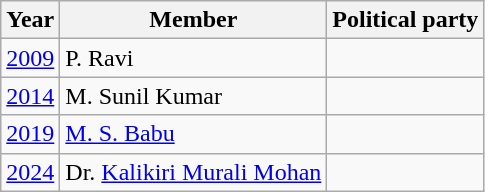<table class="wikitable sortable">
<tr>
<th>Year</th>
<th>Member</th>
<th colspan="2">Political party</th>
</tr>
<tr>
<td><a href='#'>2009</a></td>
<td>P. Ravi</td>
<td></td>
</tr>
<tr>
<td><a href='#'>2014</a></td>
<td>M. Sunil Kumar</td>
<td></td>
</tr>
<tr>
<td><a href='#'>2019</a></td>
<td><a href='#'>M. S. Babu</a></td>
</tr>
<tr>
<td><a href='#'>2024</a></td>
<td>Dr. <a href='#'>Kalikiri Murali Mohan</a></td>
<td></td>
</tr>
</table>
